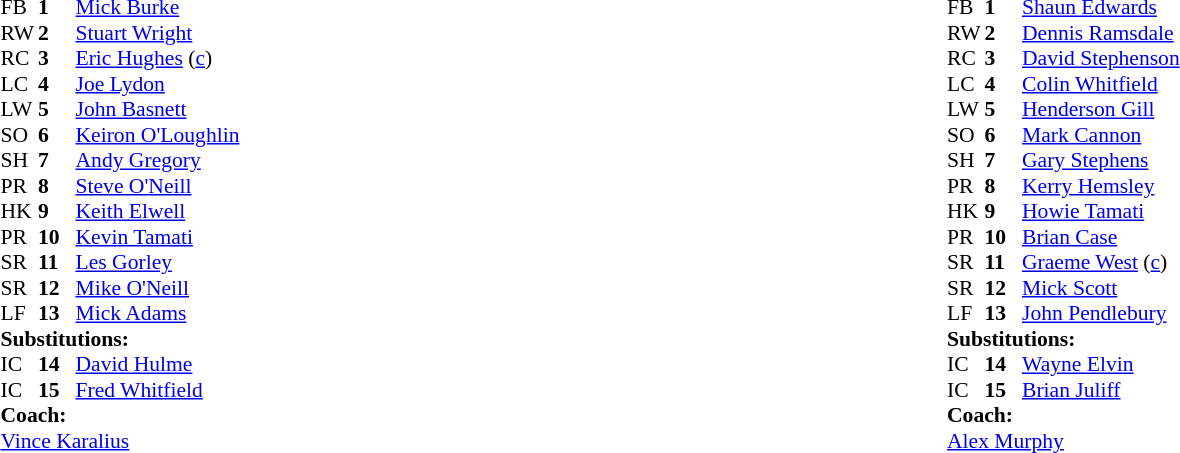<table width="100%">
<tr>
<td valign="top" width="50%"><br><table style="font-size: 90%" cellspacing="0" cellpadding="0">
<tr>
<th width="25"></th>
<th width="25"></th>
</tr>
<tr>
<td>FB</td>
<td><strong>1</strong></td>
<td><a href='#'>Mick Burke</a></td>
</tr>
<tr>
<td>RW</td>
<td><strong>2</strong></td>
<td><a href='#'>Stuart Wright</a></td>
</tr>
<tr>
<td>RC</td>
<td><strong>3</strong></td>
<td><a href='#'>Eric Hughes</a> (<a href='#'>c</a>)</td>
</tr>
<tr>
<td>LC</td>
<td><strong>4</strong></td>
<td><a href='#'>Joe Lydon</a></td>
</tr>
<tr>
<td>LW</td>
<td><strong>5</strong></td>
<td><a href='#'>John Basnett</a></td>
</tr>
<tr>
<td>SO</td>
<td><strong>6</strong></td>
<td><a href='#'>Keiron O'Loughlin</a></td>
</tr>
<tr>
<td>SH</td>
<td><strong>7</strong></td>
<td><a href='#'>Andy Gregory</a></td>
</tr>
<tr>
<td>PR</td>
<td><strong>8</strong></td>
<td><a href='#'>Steve O'Neill</a></td>
</tr>
<tr>
<td>HK</td>
<td><strong>9</strong></td>
<td><a href='#'>Keith Elwell</a></td>
</tr>
<tr>
<td>PR</td>
<td><strong>10</strong></td>
<td><a href='#'>Kevin Tamati</a></td>
</tr>
<tr>
<td>SR</td>
<td><strong>11</strong></td>
<td><a href='#'>Les Gorley</a></td>
</tr>
<tr>
<td>SR</td>
<td><strong>12</strong></td>
<td><a href='#'>Mike O'Neill</a></td>
</tr>
<tr>
<td>LF</td>
<td><strong>13</strong></td>
<td><a href='#'>Mick Adams</a></td>
</tr>
<tr>
<td colspan=3><strong>Substitutions:</strong></td>
</tr>
<tr>
<td>IC</td>
<td><strong>14</strong></td>
<td><a href='#'>David Hulme</a></td>
</tr>
<tr>
<td>IC</td>
<td><strong>15</strong></td>
<td><a href='#'>Fred Whitfield</a></td>
</tr>
<tr>
<td colspan=3><strong>Coach:</strong></td>
</tr>
<tr>
<td colspan="4"><a href='#'>Vince Karalius</a></td>
</tr>
</table>
</td>
<td valign="top" width="50%"><br><table style="font-size: 90%" cellspacing="0" cellpadding="0">
<tr>
<th width="25"></th>
<th width="25"></th>
</tr>
<tr>
<td>FB</td>
<td><strong>1</strong></td>
<td><a href='#'>Shaun Edwards</a></td>
</tr>
<tr>
<td>RW</td>
<td><strong>2</strong></td>
<td><a href='#'>Dennis Ramsdale</a></td>
</tr>
<tr>
<td>RC</td>
<td><strong>3</strong></td>
<td><a href='#'>David Stephenson</a></td>
</tr>
<tr>
<td>LC</td>
<td><strong>4</strong></td>
<td><a href='#'>Colin Whitfield</a></td>
</tr>
<tr>
<td>LW</td>
<td><strong>5</strong></td>
<td><a href='#'>Henderson Gill</a></td>
</tr>
<tr>
<td>SO</td>
<td><strong>6</strong></td>
<td><a href='#'>Mark Cannon</a></td>
</tr>
<tr>
<td>SH</td>
<td><strong>7</strong></td>
<td><a href='#'>Gary Stephens</a></td>
</tr>
<tr>
<td>PR</td>
<td><strong>8</strong></td>
<td><a href='#'>Kerry Hemsley</a></td>
</tr>
<tr>
<td>HK</td>
<td><strong>9</strong></td>
<td><a href='#'>Howie Tamati</a></td>
</tr>
<tr>
<td>PR</td>
<td><strong>10</strong></td>
<td><a href='#'>Brian Case</a></td>
</tr>
<tr>
<td>SR</td>
<td><strong>11</strong></td>
<td><a href='#'>Graeme West</a> (<a href='#'>c</a>)</td>
</tr>
<tr>
<td>SR</td>
<td><strong>12</strong></td>
<td><a href='#'>Mick Scott</a></td>
</tr>
<tr>
<td>LF</td>
<td><strong>13</strong></td>
<td><a href='#'>John Pendlebury</a></td>
</tr>
<tr>
<td colspan=3><strong>Substitutions:</strong></td>
</tr>
<tr>
<td>IC</td>
<td><strong>14</strong></td>
<td><a href='#'>Wayne Elvin</a></td>
</tr>
<tr>
<td>IC</td>
<td><strong>15</strong></td>
<td><a href='#'>Brian Juliff</a></td>
</tr>
<tr>
<td colspan=3><strong>Coach:</strong></td>
</tr>
<tr>
<td colspan="4"><a href='#'>Alex Murphy</a></td>
</tr>
</table>
</td>
</tr>
</table>
